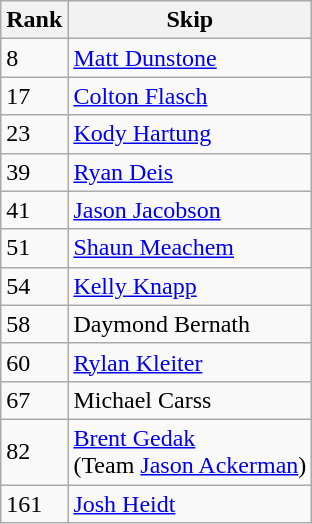<table class="wikitable">
<tr>
<th scope="col">Rank</th>
<th scope="col">Skip</th>
</tr>
<tr>
<td>8</td>
<td><a href='#'>Matt Dunstone</a></td>
</tr>
<tr>
<td>17</td>
<td><a href='#'>Colton Flasch</a></td>
</tr>
<tr>
<td>23</td>
<td><a href='#'>Kody Hartung</a></td>
</tr>
<tr>
<td>39</td>
<td><a href='#'>Ryan Deis</a></td>
</tr>
<tr>
<td>41</td>
<td><a href='#'>Jason Jacobson</a></td>
</tr>
<tr>
<td>51</td>
<td><a href='#'>Shaun Meachem</a></td>
</tr>
<tr>
<td>54</td>
<td><a href='#'>Kelly Knapp</a></td>
</tr>
<tr>
<td>58</td>
<td>Daymond Bernath</td>
</tr>
<tr>
<td>60</td>
<td><a href='#'>Rylan Kleiter</a></td>
</tr>
<tr>
<td>67</td>
<td>Michael Carss</td>
</tr>
<tr>
<td>82</td>
<td><a href='#'>Brent Gedak</a> <br> (Team <a href='#'>Jason Ackerman</a>)</td>
</tr>
<tr>
<td>161</td>
<td><a href='#'>Josh Heidt</a></td>
</tr>
</table>
